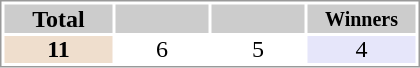<table style="border: 1px solid #999; background-color:#FFFFFF; line-height:16px; text-align:center">
<tr>
<th style="background-color: #ccc;" width="70">Total</th>
<th style="background-color: #ccc;" width="60"><small></small></th>
<th style="background-color: #ccc;" width="60"><small></small></th>
<th style="background-color: #ccc;" width="70"><small>Winners</small></th>
</tr>
<tr>
<td bgcolor=#EFDECD><strong>11</strong></td>
<td>6</td>
<td>5</td>
<td bgcolor="#E6E6FA">4</td>
</tr>
</table>
